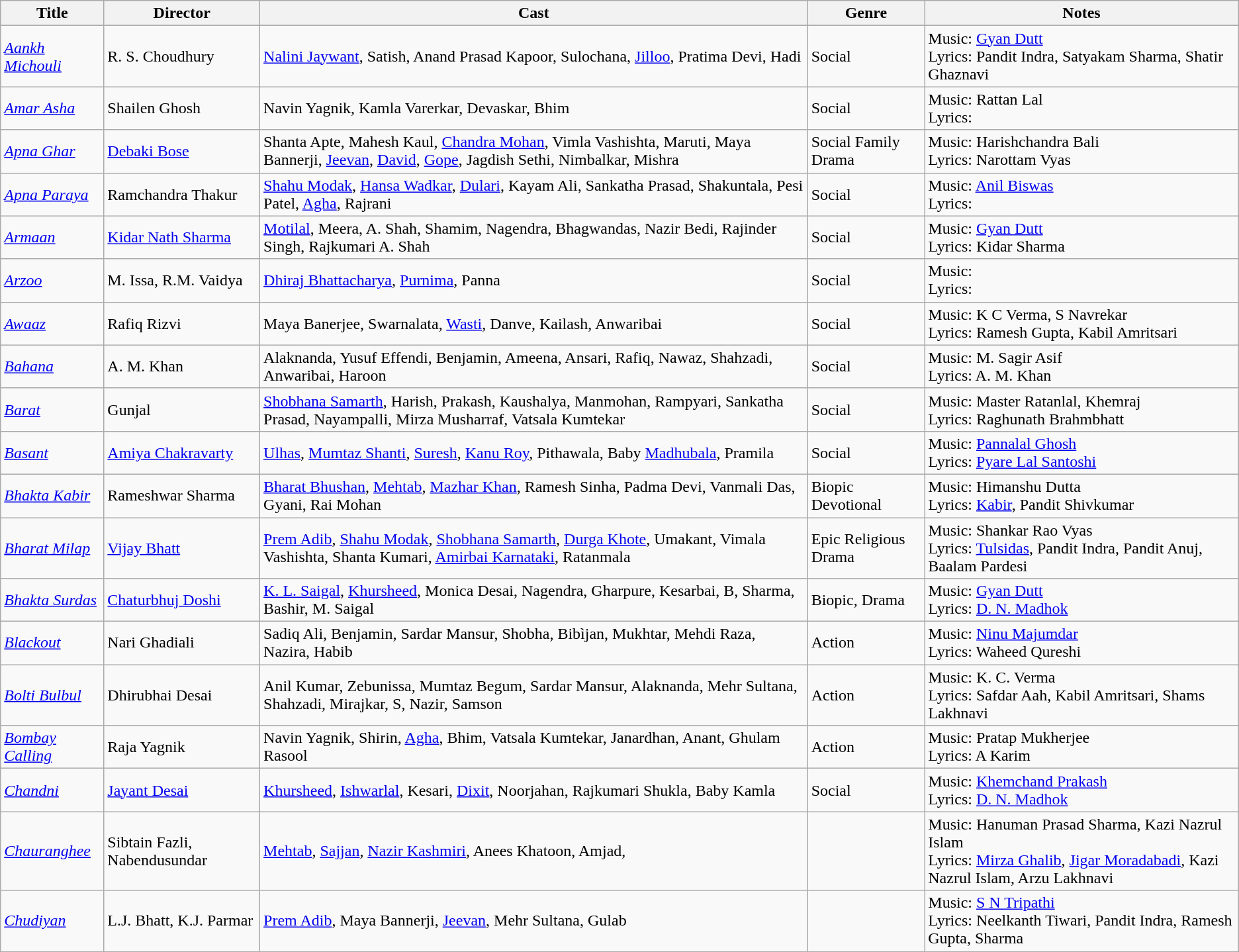<table class="wikitable">
<tr>
<th>Title</th>
<th>Director</th>
<th>Cast</th>
<th>Genre</th>
<th>Notes</th>
</tr>
<tr>
<td><em><a href='#'>Aankh Michouli</a></em></td>
<td>R. S. Choudhury</td>
<td><a href='#'>Nalini Jaywant</a>, Satish, Anand Prasad Kapoor, Sulochana, <a href='#'>Jilloo</a>, Pratima Devi, Hadi</td>
<td>Social</td>
<td>Music: <a href='#'>Gyan Dutt</a><br>Lyrics: Pandit Indra, Satyakam Sharma, Shatir Ghaznavi</td>
</tr>
<tr>
<td><em><a href='#'>Amar Asha</a></em></td>
<td>Shailen Ghosh</td>
<td>Navin Yagnik, Kamla Varerkar, Devaskar, Bhim</td>
<td>Social</td>
<td>Music: Rattan Lal<br>Lyrics:</td>
</tr>
<tr>
<td><em><a href='#'>Apna Ghar</a></em></td>
<td><a href='#'>Debaki Bose</a></td>
<td>Shanta Apte, Mahesh Kaul, <a href='#'>Chandra Mohan</a>, Vimla Vashishta, Maruti, Maya Bannerji, <a href='#'>Jeevan</a>, <a href='#'>David</a>, <a href='#'>Gope</a>, Jagdish Sethi, Nimbalkar, Mishra</td>
<td>Social Family Drama</td>
<td>Music: Harishchandra Bali<br>Lyrics: Narottam Vyas</td>
</tr>
<tr>
<td><em><a href='#'>Apna Paraya</a></em></td>
<td>Ramchandra Thakur</td>
<td><a href='#'>Shahu Modak</a>, <a href='#'>Hansa Wadkar</a>, <a href='#'>Dulari</a>, Kayam Ali, Sankatha Prasad, Shakuntala, Pesi Patel, <a href='#'>Agha</a>, Rajrani</td>
<td>Social</td>
<td>Music: <a href='#'>Anil Biswas</a><br>Lyrics:</td>
</tr>
<tr>
<td><em><a href='#'>Armaan</a></em></td>
<td><a href='#'>Kidar Nath Sharma</a></td>
<td><a href='#'>Motilal</a>, Meera, A. Shah, Shamim, Nagendra, Bhagwandas, Nazir Bedi, Rajinder Singh, Rajkumari  A. Shah</td>
<td>Social</td>
<td>Music: <a href='#'>Gyan Dutt</a><br>Lyrics: Kidar Sharma</td>
</tr>
<tr>
<td><em><a href='#'>Arzoo</a></em></td>
<td>M. Issa, R.M. Vaidya</td>
<td><a href='#'>Dhiraj Bhattacharya</a>, <a href='#'>Purnima</a>, Panna</td>
<td>Social</td>
<td>Music: <br>Lyrics:</td>
</tr>
<tr>
<td><em><a href='#'>Awaaz</a></em></td>
<td>Rafiq Rizvi</td>
<td>Maya Banerjee, Swarnalata, <a href='#'>Wasti</a>, Danve, Kailash, Anwaribai</td>
<td>Social</td>
<td>Music: K C Verma, S Navrekar<br>Lyrics: Ramesh Gupta, Kabil Amritsari</td>
</tr>
<tr>
<td><em><a href='#'>Bahana</a></em></td>
<td>A. M. Khan</td>
<td>Alaknanda, Yusuf Effendi, Benjamin, Ameena, Ansari, Rafiq, Nawaz, Shahzadi, Anwaribai, Haroon</td>
<td>Social</td>
<td>Music: M. Sagir Asif<br>Lyrics: A. M. Khan</td>
</tr>
<tr>
<td><em><a href='#'>Barat</a></em></td>
<td>Gunjal</td>
<td><a href='#'>Shobhana Samarth</a>, Harish, Prakash, Kaushalya, Manmohan, Rampyari, Sankatha Prasad, Nayampalli, Mirza Musharraf, Vatsala Kumtekar</td>
<td>Social</td>
<td>Music: Master Ratanlal, Khemraj<br>Lyrics: Raghunath Brahmbhatt</td>
</tr>
<tr>
<td><em><a href='#'>Basant</a></em></td>
<td><a href='#'>Amiya Chakravarty</a></td>
<td><a href='#'>Ulhas</a>, <a href='#'>Mumtaz Shanti</a>, <a href='#'>Suresh</a>, <a href='#'>Kanu Roy</a>, Pithawala, Baby <a href='#'>Madhubala</a>, Pramila</td>
<td>Social</td>
<td>Music: <a href='#'>Pannalal Ghosh</a><br>Lyrics: <a href='#'>Pyare Lal Santoshi</a></td>
</tr>
<tr>
<td><em><a href='#'>Bhakta Kabir</a></em></td>
<td>Rameshwar Sharma</td>
<td><a href='#'>Bharat Bhushan</a>, <a href='#'>Mehtab</a>, <a href='#'>Mazhar Khan</a>, Ramesh Sinha, Padma Devi, Vanmali Das, Gyani, Rai Mohan</td>
<td>Biopic Devotional</td>
<td>Music: Himanshu Dutta<br>Lyrics: <a href='#'>Kabir</a>, Pandit Shivkumar</td>
</tr>
<tr>
<td><em><a href='#'>Bharat Milap</a></em></td>
<td><a href='#'>Vijay Bhatt</a></td>
<td><a href='#'>Prem Adib</a>, <a href='#'>Shahu Modak</a>, <a href='#'>Shobhana Samarth</a>, <a href='#'>Durga Khote</a>, Umakant, Vimala Vashishta, Shanta Kumari, <a href='#'>Amirbai Karnataki</a>, Ratanmala</td>
<td>Epic Religious Drama</td>
<td>Music: Shankar Rao Vyas<br>Lyrics: <a href='#'>Tulsidas</a>, Pandit Indra, Pandit Anuj, Baalam Pardesi</td>
</tr>
<tr>
<td><em><a href='#'>Bhakta Surdas</a></em></td>
<td><a href='#'>Chaturbhuj Doshi</a></td>
<td><a href='#'>K. L. Saigal</a>, <a href='#'>Khursheed</a>, Monica Desai, Nagendra, Gharpure, Kesarbai, B, Sharma, Bashir, M. Saigal</td>
<td>Biopic, Drama</td>
<td>Music: <a href='#'>Gyan Dutt</a><br>Lyrics: <a href='#'>D. N. Madhok</a></td>
</tr>
<tr>
<td><em><a href='#'>Blackout</a></em></td>
<td>Nari Ghadiali</td>
<td>Sadiq Ali, Benjamin, Sardar Mansur, Shobha, Bibìjan, Mukhtar, Mehdi Raza, Nazira, Habib</td>
<td>Action</td>
<td>Music: <a href='#'>Ninu Majumdar</a><br>Lyrics: Waheed Qureshi</td>
</tr>
<tr>
<td><em><a href='#'>Bolti Bulbul</a></em></td>
<td>Dhirubhai Desai</td>
<td>Anil Kumar, Zebunissa, Mumtaz Begum, Sardar Mansur, Alaknanda, Mehr Sultana, Shahzadi, Mirajkar, S, Nazir, Samson</td>
<td>Action</td>
<td>Music: K. C. Verma<br>Lyrics: Safdar Aah, Kabil Amritsari, Shams Lakhnavi</td>
</tr>
<tr>
<td><em><a href='#'>Bombay Calling</a></em></td>
<td>Raja Yagnik</td>
<td>Navin Yagnik, Shirin, <a href='#'>Agha</a>, Bhim, Vatsala Kumtekar, Janardhan, Anant, Ghulam Rasool</td>
<td>Action</td>
<td>Music: Pratap Mukherjee<br>Lyrics: A Karim</td>
</tr>
<tr>
<td><em><a href='#'>Chandni</a></em></td>
<td><a href='#'>Jayant Desai</a></td>
<td><a href='#'>Khursheed</a>, <a href='#'>Ishwarlal</a>, Kesari, <a href='#'>Dixit</a>, Noorjahan, Rajkumari Shukla, Baby Kamla</td>
<td>Social</td>
<td>Music: <a href='#'>Khemchand Prakash</a><br>Lyrics: <a href='#'>D. N. Madhok</a></td>
</tr>
<tr>
<td><em><a href='#'>Chauranghee</a></em></td>
<td>Sibtain Fazli, Nabendusundar</td>
<td><a href='#'>Mehtab</a>, <a href='#'>Sajjan</a>, <a href='#'>Nazir Kashmiri</a>, Anees Khatoon, Amjad,</td>
<td></td>
<td>Music: Hanuman Prasad Sharma, Kazi Nazrul Islam<br>Lyrics: <a href='#'>Mirza Ghalib</a>, <a href='#'>Jigar Moradabadi</a>, Kazi Nazrul Islam, Arzu Lakhnavi</td>
</tr>
<tr>
<td><em><a href='#'>Chudiyan</a></em></td>
<td>L.J. Bhatt, K.J. Parmar</td>
<td><a href='#'>Prem Adib</a>, Maya Bannerji, <a href='#'>Jeevan</a>, Mehr Sultana, Gulab</td>
<td></td>
<td>Music: <a href='#'>S N Tripathi</a><br>Lyrics:  Neelkanth Tiwari, Pandit Indra,  Ramesh Gupta, Sharma</td>
</tr>
<tr>
</tr>
</table>
